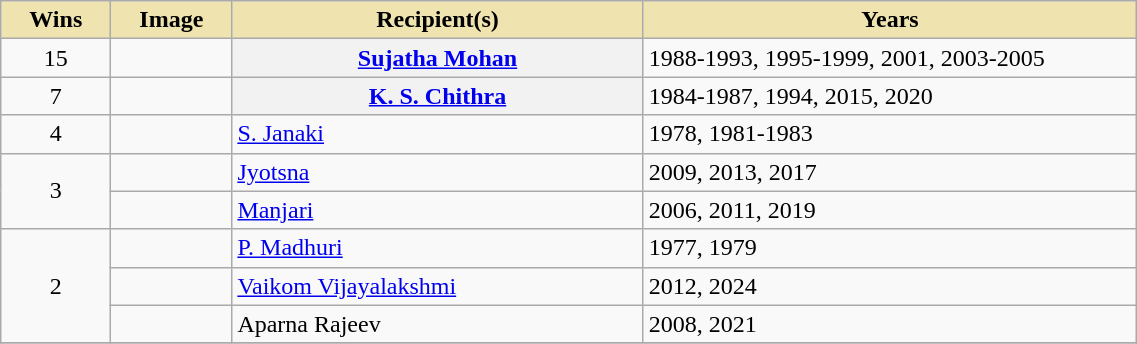<table class="wikitable sortable plainrowheaders" style="width:60%">
<tr>
<th scope="col" style="background-color:#EFE4B0;width:5%;">Wins</th>
<th scope="col" style="background-color:#EFE4B0;width:5%" class="unsortable">Image</th>
<th scope="col" style="background-color:#EFE4B0;width:20%;">Recipient(s)</th>
<th scope="col" style="background-color:#EFE4B0;width:24%;">Years</th>
</tr>
<tr>
<td style="text-align:center;">15</td>
<td></td>
<th scope="row"><a href='#'>Sujatha Mohan</a></th>
<td>1988-1993, 1995-1999, 2001, 2003-2005</td>
</tr>
<tr>
<td style="text-align:center;">7</td>
<td></td>
<th scope="row"><a href='#'>K. S. Chithra</a></th>
<td>1984-1987, 1994, 2015, 2020</td>
</tr>
<tr>
<td style="text-align:center;">4</td>
<td></td>
<td><a href='#'>S. Janaki</a></td>
<td>1978, 1981-1983</td>
</tr>
<tr>
<td style="text-align:center;" rowspan=2>3</td>
<td></td>
<td><a href='#'>Jyotsna</a></td>
<td>2009, 2013, 2017</td>
</tr>
<tr>
<td></td>
<td><a href='#'>Manjari</a></td>
<td>2006, 2011, 2019</td>
</tr>
<tr>
<td style="text-align:center;" rowspan=3>2</td>
<td></td>
<td><a href='#'>P. Madhuri</a></td>
<td>1977, 1979</td>
</tr>
<tr>
<td></td>
<td><a href='#'>Vaikom Vijayalakshmi</a></td>
<td>2012, 2024</td>
</tr>
<tr>
<td></td>
<td>Aparna Rajeev</td>
<td>2008, 2021</td>
</tr>
<tr>
</tr>
</table>
